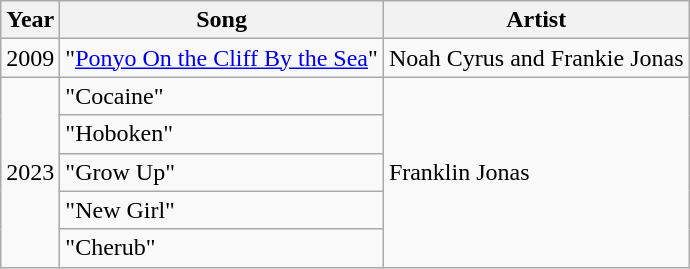<table class="wikitable">
<tr>
<th>Year</th>
<th>Song</th>
<th>Artist</th>
</tr>
<tr>
<td>2009</td>
<td>"<a href='#'>Ponyo On the Cliff By the Sea</a>"</td>
<td>Noah Cyrus and Frankie Jonas</td>
</tr>
<tr>
<td rowspan="5">2023</td>
<td>"Cocaine"</td>
<td rowspan="5">Franklin Jonas</td>
</tr>
<tr>
<td>"Hoboken"</td>
</tr>
<tr>
<td>"Grow Up"</td>
</tr>
<tr>
<td>"New Girl"</td>
</tr>
<tr>
<td>"Cherub"</td>
</tr>
</table>
